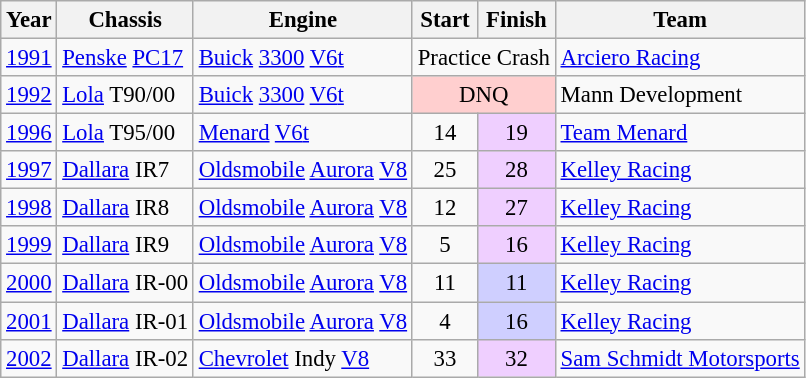<table class="wikitable" style="font-size: 95%;">
<tr>
<th>Year</th>
<th>Chassis</th>
<th>Engine</th>
<th>Start</th>
<th>Finish</th>
<th>Team</th>
</tr>
<tr>
<td><a href='#'>1991</a></td>
<td><a href='#'>Penske</a> <a href='#'>PC17</a></td>
<td><a href='#'>Buick</a> <a href='#'>3300</a> <a href='#'>V6</a><a href='#'>t</a></td>
<td colspan=2 align=center>Practice Crash</td>
<td><a href='#'>Arciero Racing</a></td>
</tr>
<tr>
<td><a href='#'>1992</a></td>
<td><a href='#'>Lola</a> T90/00</td>
<td><a href='#'>Buick</a> <a href='#'>3300</a> <a href='#'>V6</a><a href='#'>t</a></td>
<td colspan=2 align=center style="background:#FFCFCF;">DNQ</td>
<td>Mann Development</td>
</tr>
<tr>
<td><a href='#'>1996</a></td>
<td><a href='#'>Lola</a> T95/00</td>
<td><a href='#'>Menard</a> <a href='#'>V6</a><a href='#'>t</a></td>
<td align=center>14</td>
<td align=center style="background:#EFCFFF;">19</td>
<td><a href='#'>Team Menard</a></td>
</tr>
<tr>
<td><a href='#'>1997</a></td>
<td><a href='#'>Dallara</a> IR7</td>
<td><a href='#'>Oldsmobile</a> <a href='#'>Aurora</a> <a href='#'>V8</a></td>
<td align=center>25</td>
<td align=center style="background:#EFCFFF;">28</td>
<td><a href='#'>Kelley Racing</a></td>
</tr>
<tr>
<td><a href='#'>1998</a></td>
<td><a href='#'>Dallara</a> IR8</td>
<td><a href='#'>Oldsmobile</a> <a href='#'>Aurora</a> <a href='#'>V8</a></td>
<td align=center>12</td>
<td align=center style="background:#EFCFFF;">27</td>
<td><a href='#'>Kelley Racing</a></td>
</tr>
<tr>
<td><a href='#'>1999</a></td>
<td><a href='#'>Dallara</a> IR9</td>
<td><a href='#'>Oldsmobile</a> <a href='#'>Aurora</a> <a href='#'>V8</a></td>
<td align=center>5</td>
<td align=center style="background:#EFCFFF;">16</td>
<td><a href='#'>Kelley Racing</a></td>
</tr>
<tr>
<td><a href='#'>2000</a></td>
<td><a href='#'>Dallara</a> IR-00</td>
<td><a href='#'>Oldsmobile</a> <a href='#'>Aurora</a> <a href='#'>V8</a></td>
<td align=center>11</td>
<td align=center style="background:#CFCFFF;">11</td>
<td><a href='#'>Kelley Racing</a></td>
</tr>
<tr>
<td><a href='#'>2001</a></td>
<td><a href='#'>Dallara</a> IR-01</td>
<td><a href='#'>Oldsmobile</a> <a href='#'>Aurora</a> <a href='#'>V8</a></td>
<td align=center>4</td>
<td align=center style="background:#CFCFFF;">16</td>
<td><a href='#'>Kelley Racing</a></td>
</tr>
<tr>
<td><a href='#'>2002</a></td>
<td><a href='#'>Dallara</a> IR-02</td>
<td><a href='#'>Chevrolet</a> Indy <a href='#'>V8</a></td>
<td align=center>33</td>
<td align=center style="background:#EFCFFF;">32</td>
<td><a href='#'>Sam Schmidt Motorsports</a></td>
</tr>
</table>
